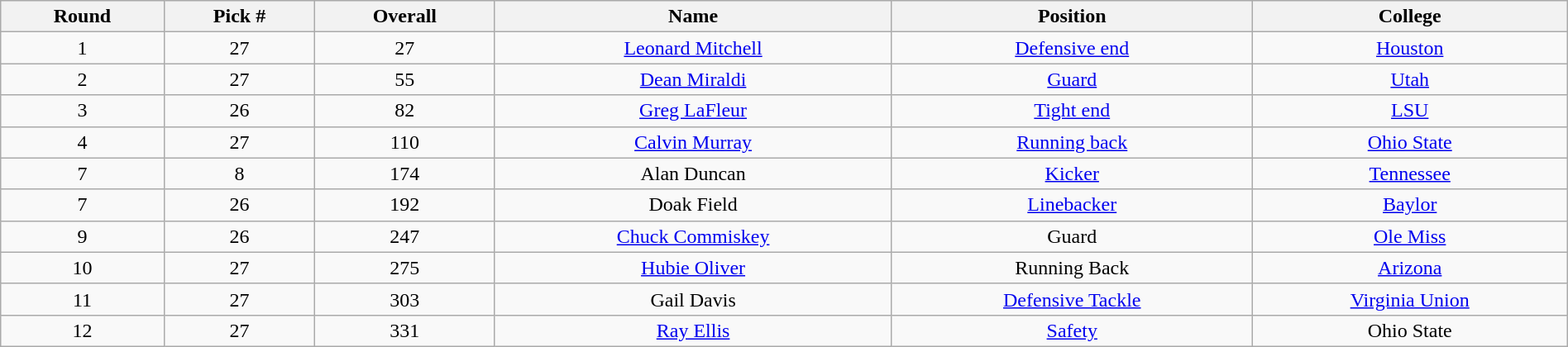<table class="wikitable sortable sortable" style="width: 100%; text-align:center">
<tr>
<th>Round</th>
<th>Pick #</th>
<th>Overall</th>
<th>Name</th>
<th>Position</th>
<th>College</th>
</tr>
<tr>
<td>1</td>
<td>27</td>
<td>27</td>
<td><a href='#'>Leonard Mitchell</a></td>
<td><a href='#'>Defensive end</a></td>
<td><a href='#'>Houston</a></td>
</tr>
<tr>
<td>2</td>
<td>27</td>
<td>55</td>
<td><a href='#'>Dean Miraldi</a></td>
<td><a href='#'>Guard</a></td>
<td><a href='#'>Utah</a></td>
</tr>
<tr>
<td>3</td>
<td>26</td>
<td>82</td>
<td><a href='#'>Greg LaFleur</a></td>
<td><a href='#'>Tight end</a></td>
<td><a href='#'>LSU</a></td>
</tr>
<tr>
<td>4</td>
<td>27</td>
<td>110</td>
<td><a href='#'>Calvin Murray</a></td>
<td><a href='#'>Running back</a></td>
<td><a href='#'>Ohio State</a></td>
</tr>
<tr>
<td>7</td>
<td>8</td>
<td>174</td>
<td>Alan Duncan</td>
<td><a href='#'>Kicker</a></td>
<td><a href='#'>Tennessee</a></td>
</tr>
<tr>
<td>7</td>
<td>26</td>
<td>192</td>
<td>Doak Field</td>
<td><a href='#'>Linebacker</a></td>
<td><a href='#'>Baylor</a></td>
</tr>
<tr>
<td>9</td>
<td>26</td>
<td>247</td>
<td><a href='#'>Chuck Commiskey</a></td>
<td>Guard</td>
<td><a href='#'>Ole Miss</a></td>
</tr>
<tr>
<td>10</td>
<td>27</td>
<td>275</td>
<td><a href='#'>Hubie Oliver</a></td>
<td>Running Back</td>
<td><a href='#'>Arizona</a></td>
</tr>
<tr>
<td>11</td>
<td>27</td>
<td>303</td>
<td>Gail Davis</td>
<td><a href='#'>Defensive Tackle</a></td>
<td><a href='#'>Virginia Union</a></td>
</tr>
<tr>
<td>12</td>
<td>27</td>
<td>331</td>
<td><a href='#'>Ray Ellis</a></td>
<td><a href='#'>Safety</a></td>
<td>Ohio State</td>
</tr>
</table>
